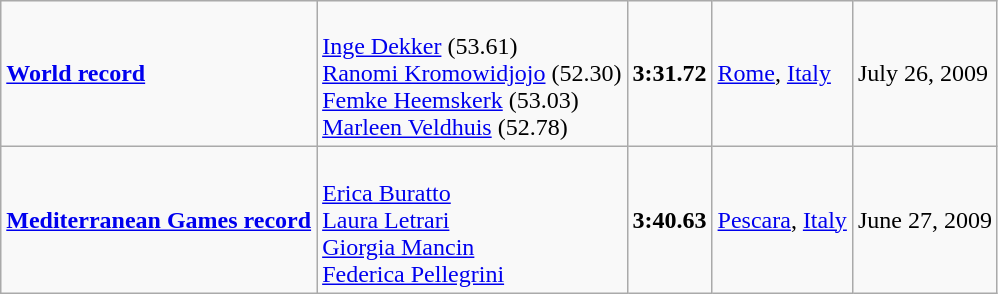<table class="wikitable">
<tr>
<td><strong><a href='#'>World record</a></strong></td>
<td><br><a href='#'>Inge Dekker</a> (53.61)<br><a href='#'>Ranomi Kromowidjojo</a> (52.30)<br><a href='#'>Femke Heemskerk</a> (53.03)<br><a href='#'>Marleen Veldhuis</a> (52.78)</td>
<td><strong>3:31.72</strong></td>
<td><a href='#'>Rome</a>, <a href='#'>Italy</a></td>
<td>July 26, 2009</td>
</tr>
<tr>
<td><strong><a href='#'>Mediterranean Games record</a></strong></td>
<td><br><a href='#'>Erica Buratto</a><br><a href='#'>Laura Letrari</a><br><a href='#'>Giorgia Mancin</a><br><a href='#'>Federica Pellegrini</a></td>
<td><strong>3:40.63</strong></td>
<td><a href='#'>Pescara</a>, <a href='#'>Italy</a></td>
<td>June 27, 2009</td>
</tr>
</table>
